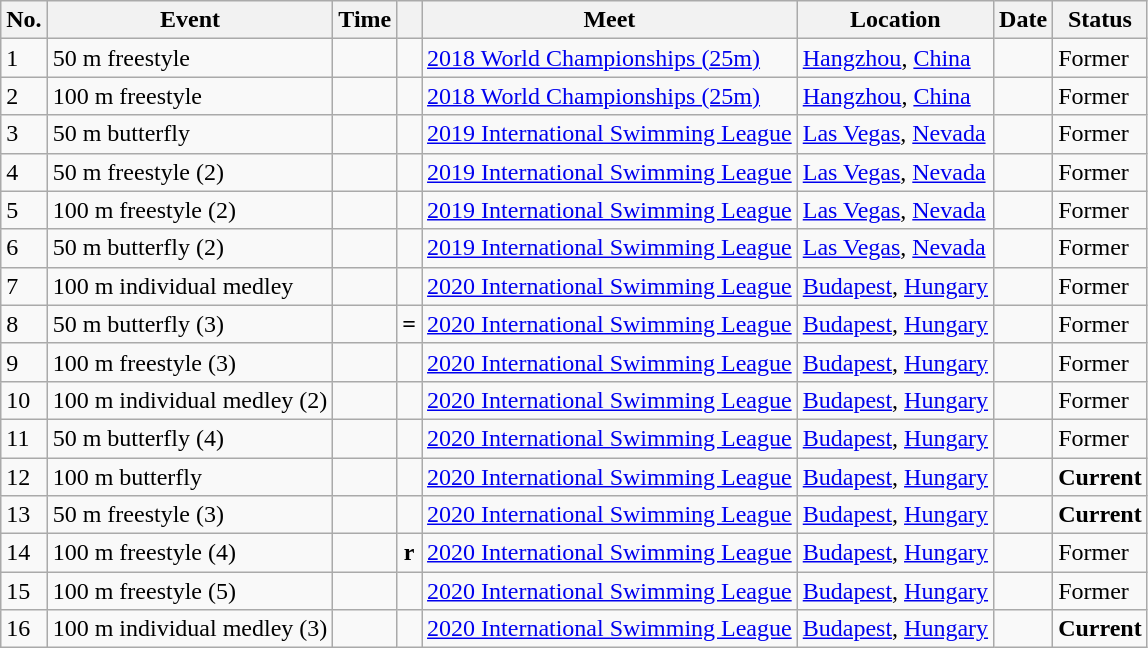<table class="wikitable sortable">
<tr>
<th>No.</th>
<th>Event</th>
<th>Time</th>
<th class=unsortable></th>
<th>Meet</th>
<th>Location</th>
<th>Date</th>
<th>Status</th>
</tr>
<tr>
<td>1</td>
<td>50 m freestyle</td>
<td style="text-align:center;"><strong></strong></td>
<td></td>
<td><a href='#'>2018 World Championships (25m)</a></td>
<td><a href='#'>Hangzhou</a>, <a href='#'>China</a></td>
<td></td>
<td>Former</td>
</tr>
<tr>
<td>2</td>
<td>100 m freestyle</td>
<td style="text-align:center;"><strong></strong></td>
<td></td>
<td><a href='#'>2018 World Championships (25m)</a></td>
<td><a href='#'>Hangzhou</a>, <a href='#'>China</a></td>
<td></td>
<td>Former</td>
</tr>
<tr>
<td>3</td>
<td>50 m butterfly</td>
<td style="text-align:center;"><strong></strong></td>
<td></td>
<td><a href='#'>2019 International Swimming League</a></td>
<td><a href='#'>Las Vegas</a>, <a href='#'>Nevada</a></td>
<td></td>
<td>Former</td>
</tr>
<tr>
<td>4</td>
<td>50 m freestyle (2)</td>
<td style="text-align:center;"><strong></strong></td>
<td></td>
<td><a href='#'>2019 International Swimming League</a></td>
<td><a href='#'>Las Vegas</a>, <a href='#'>Nevada</a></td>
<td></td>
<td>Former</td>
</tr>
<tr>
<td>5</td>
<td>100 m freestyle (2)</td>
<td style="text-align:center;"><strong></strong></td>
<td></td>
<td><a href='#'>2019 International Swimming League</a></td>
<td><a href='#'>Las Vegas</a>, <a href='#'>Nevada</a></td>
<td></td>
<td>Former</td>
</tr>
<tr>
<td>6</td>
<td>50 m butterfly (2)</td>
<td style="text-align:center;"><strong></strong></td>
<td></td>
<td><a href='#'>2019 International Swimming League</a></td>
<td><a href='#'>Las Vegas</a>, <a href='#'>Nevada</a></td>
<td></td>
<td>Former</td>
</tr>
<tr>
<td>7</td>
<td>100 m individual medley</td>
<td style="text-align:center;"><strong></strong></td>
<td></td>
<td><a href='#'>2020 International Swimming League</a></td>
<td><a href='#'>Budapest</a>, <a href='#'>Hungary</a></td>
<td></td>
<td>Former</td>
</tr>
<tr>
<td>8</td>
<td>50 m butterfly (3)</td>
<td style="text-align:center;"><strong></strong></td>
<td align=center><strong>=</strong></td>
<td><a href='#'>2020 International Swimming League</a></td>
<td><a href='#'>Budapest</a>, <a href='#'>Hungary</a></td>
<td></td>
<td>Former</td>
</tr>
<tr>
<td>9</td>
<td>100 m freestyle (3)</td>
<td style="text-align:center;"><strong></strong></td>
<td></td>
<td><a href='#'>2020 International Swimming League</a></td>
<td><a href='#'>Budapest</a>, <a href='#'>Hungary</a></td>
<td></td>
<td>Former</td>
</tr>
<tr>
<td>10</td>
<td>100 m individual medley (2)</td>
<td style="text-align:center;"><strong></strong></td>
<td></td>
<td><a href='#'>2020 International Swimming League</a></td>
<td><a href='#'>Budapest</a>, <a href='#'>Hungary</a></td>
<td></td>
<td>Former</td>
</tr>
<tr>
<td>11</td>
<td>50 m butterfly (4)</td>
<td style="text-align:center;"><strong></strong></td>
<td></td>
<td><a href='#'>2020 International Swimming League</a></td>
<td><a href='#'>Budapest</a>, <a href='#'>Hungary</a></td>
<td></td>
<td>Former</td>
</tr>
<tr>
<td>12</td>
<td>100 m butterfly</td>
<td style="text-align:center;"><strong></strong></td>
<td></td>
<td><a href='#'>2020 International Swimming League</a></td>
<td><a href='#'>Budapest</a>, <a href='#'>Hungary</a></td>
<td></td>
<td><strong>Current</strong></td>
</tr>
<tr>
<td>13</td>
<td>50 m freestyle (3)</td>
<td style="text-align:center;"><strong></strong></td>
<td></td>
<td><a href='#'>2020 International Swimming League</a></td>
<td><a href='#'>Budapest</a>, <a href='#'>Hungary</a></td>
<td></td>
<td><strong>Current</strong></td>
</tr>
<tr>
<td>14</td>
<td>100 m freestyle (4)</td>
<td style="text-align:center;"><strong></strong></td>
<td style="text-align:center;"><strong>r</strong></td>
<td><a href='#'>2020 International Swimming League</a></td>
<td><a href='#'>Budapest</a>, <a href='#'>Hungary</a></td>
<td></td>
<td>Former</td>
</tr>
<tr>
<td>15</td>
<td>100 m freestyle (5)</td>
<td style="text-align:center;"><strong></strong></td>
<td></td>
<td><a href='#'>2020 International Swimming League</a></td>
<td><a href='#'>Budapest</a>, <a href='#'>Hungary</a></td>
<td></td>
<td>Former</td>
</tr>
<tr>
<td>16</td>
<td>100 m individual medley (3)</td>
<td style="text-align:center;"><strong></strong></td>
<td></td>
<td><a href='#'>2020 International Swimming League</a></td>
<td><a href='#'>Budapest</a>, <a href='#'>Hungary</a></td>
<td></td>
<td><strong>Current</strong></td>
</tr>
</table>
